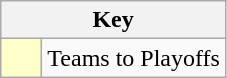<table class="wikitable" style="text-align: center;">
<tr>
<th colspan=2>Key</th>
</tr>
<tr>
<td style="background:#ffffcc; width:20px;"></td>
<td align=left>Teams to Playoffs</td>
</tr>
</table>
